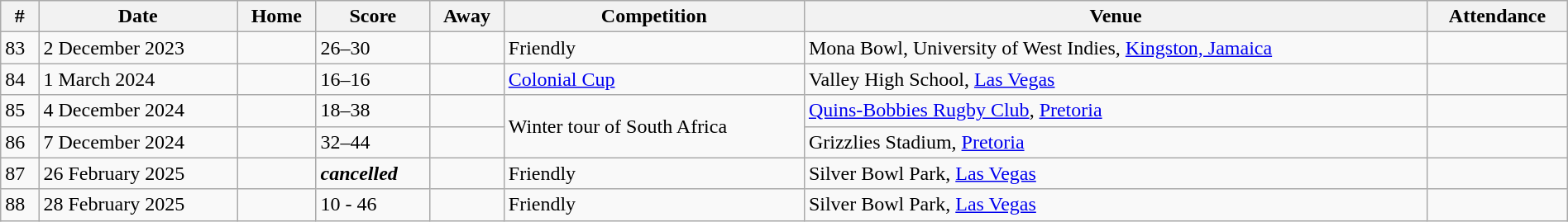<table class="wikitable" width=100%>
<tr bgcolor#bdb76b>
<th>#</th>
<th>Date</th>
<th>Home</th>
<th>Score</th>
<th>Away</th>
<th>Competition</th>
<th>Venue</th>
<th>Attendance</th>
</tr>
<tr>
<td>83</td>
<td>2 December 2023</td>
<td></td>
<td>26–30</td>
<td></td>
<td>Friendly</td>
<td> Mona Bowl, University of West Indies, <a href='#'>Kingston, Jamaica</a></td>
<td></td>
</tr>
<tr>
<td>84</td>
<td>1 March 2024</td>
<td></td>
<td>16–16</td>
<td></td>
<td><a href='#'>Colonial Cup</a></td>
<td>  Valley High School, <a href='#'>Las Vegas</a></td>
<td></td>
</tr>
<tr>
<td>85</td>
<td>4 December 2024</td>
<td></td>
<td>18–38</td>
<td></td>
<td rowspan="2">Winter tour of South Africa</td>
<td> <a href='#'>Quins-Bobbies Rugby Club</a>, <a href='#'>Pretoria</a></td>
<td></td>
</tr>
<tr>
<td>86</td>
<td>7 December 2024</td>
<td></td>
<td>32–44</td>
<td></td>
<td> Grizzlies Stadium, <a href='#'>Pretoria</a></td>
<td></td>
</tr>
<tr>
<td>87</td>
<td>26 February 2025</td>
<td></td>
<td><strong><em>cancelled</em></strong></td>
<td></td>
<td>Friendly</td>
<td> Silver Bowl Park, <a href='#'>Las Vegas</a></td>
<td></td>
</tr>
<tr>
<td>88</td>
<td>28 February 2025</td>
<td></td>
<td>10 - 46</td>
<td></td>
<td>Friendly</td>
<td> Silver Bowl Park, <a href='#'>Las Vegas</a></td>
<td></td>
</tr>
</table>
